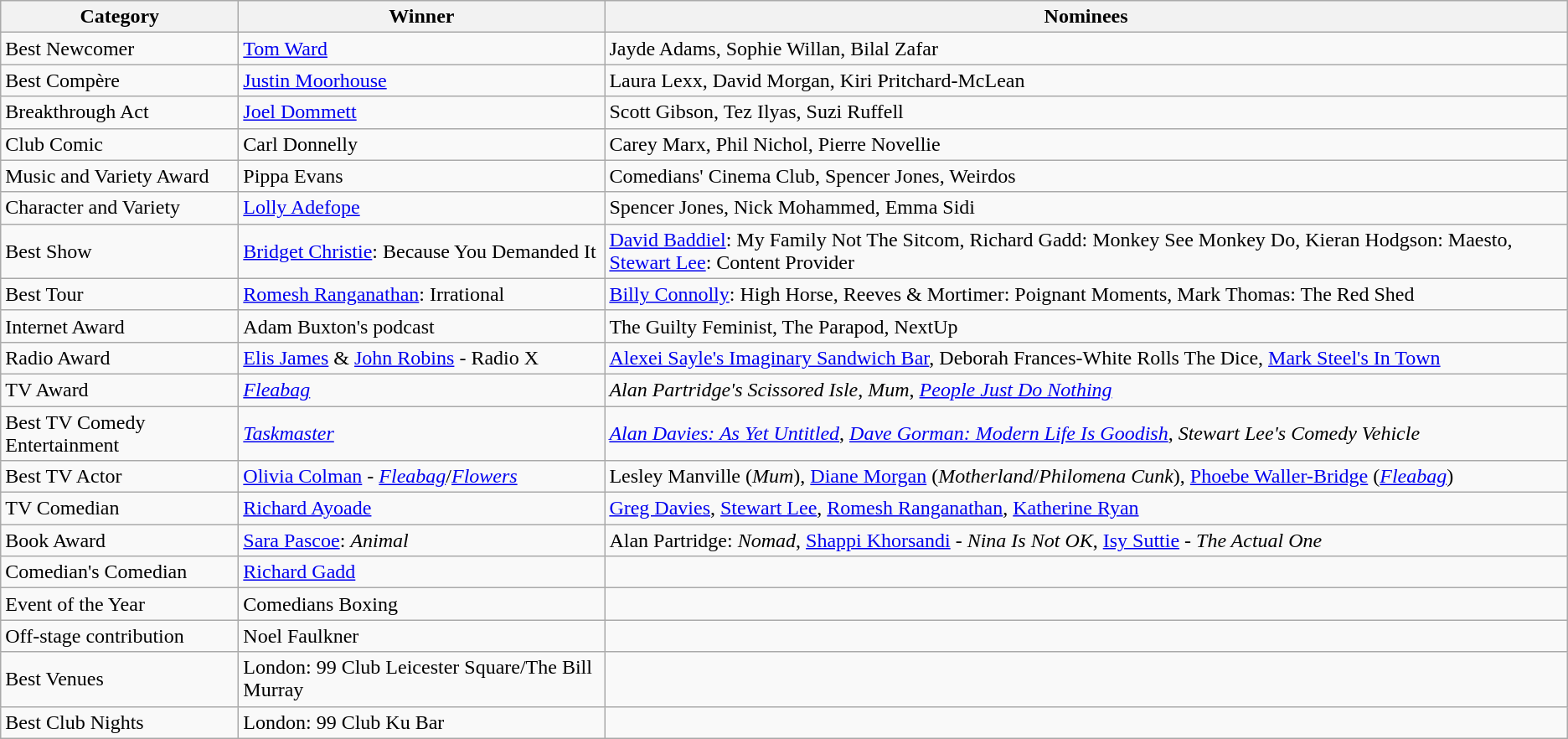<table class="wikitable">
<tr>
<th>Category</th>
<th>Winner</th>
<th>Nominees</th>
</tr>
<tr>
<td>Best Newcomer</td>
<td><a href='#'>Tom Ward</a></td>
<td>Jayde Adams, Sophie Willan, Bilal Zafar</td>
</tr>
<tr>
<td>Best Compère</td>
<td><a href='#'>Justin Moorhouse</a></td>
<td>Laura Lexx, David Morgan, Kiri Pritchard-McLean</td>
</tr>
<tr>
<td>Breakthrough Act</td>
<td><a href='#'>Joel Dommett</a></td>
<td>Scott Gibson, Tez Ilyas, Suzi Ruffell</td>
</tr>
<tr>
<td>Club Comic</td>
<td>Carl Donnelly</td>
<td>Carey Marx, Phil Nichol, Pierre Novellie</td>
</tr>
<tr>
<td>Music and Variety Award</td>
<td>Pippa Evans</td>
<td>Comedians' Cinema Club, Spencer Jones, Weirdos</td>
</tr>
<tr>
<td>Character and Variety</td>
<td><a href='#'>Lolly Adefope</a></td>
<td>Spencer Jones, Nick Mohammed, Emma Sidi</td>
</tr>
<tr>
<td>Best Show</td>
<td><a href='#'>Bridget Christie</a>: Because You Demanded It</td>
<td><a href='#'>David Baddiel</a>: My Family Not The Sitcom, Richard Gadd: Monkey See Monkey Do, Kieran Hodgson: Maesto, <a href='#'>Stewart Lee</a>: Content Provider</td>
</tr>
<tr>
<td>Best Tour</td>
<td><a href='#'>Romesh Ranganathan</a>: Irrational</td>
<td><a href='#'>Billy Connolly</a>: High Horse, Reeves & Mortimer: Poignant Moments, Mark Thomas: The Red Shed</td>
</tr>
<tr>
<td>Internet Award</td>
<td>Adam Buxton's podcast</td>
<td>The Guilty Feminist, The Parapod, NextUp</td>
</tr>
<tr>
<td>Radio Award</td>
<td><a href='#'>Elis James</a> & <a href='#'>John Robins</a> - Radio X</td>
<td><a href='#'>Alexei Sayle's Imaginary Sandwich Bar</a>, Deborah Frances-White Rolls The Dice, <a href='#'>Mark Steel's In Town</a></td>
</tr>
<tr>
<td>TV Award</td>
<td><em><a href='#'>Fleabag</a></em></td>
<td><em>Alan Partridge's Scissored Isle</em>, <em>Mum</em>, <em><a href='#'>People Just Do Nothing</a></em></td>
</tr>
<tr>
<td>Best TV Comedy Entertainment</td>
<td><a href='#'><em>Taskmaster</em></a></td>
<td><em><a href='#'>Alan Davies: As Yet Untitled</a></em>, <em><a href='#'>Dave Gorman: Modern Life Is Goodish</a></em>, <em>Stewart Lee's Comedy Vehicle</em></td>
</tr>
<tr>
<td>Best TV Actor</td>
<td><a href='#'>Olivia Colman</a> - <em><a href='#'>Fleabag</a></em>/<a href='#'><em>Flowers</em></a></td>
<td>Lesley Manville (<em>Mum</em>), <a href='#'>Diane Morgan</a> (<em>Motherland</em>/<em>Philomena Cunk</em>), <a href='#'>Phoebe Waller-Bridge</a> (<em><a href='#'>Fleabag</a></em>)</td>
</tr>
<tr>
<td>TV Comedian</td>
<td><a href='#'>Richard Ayoade</a></td>
<td><a href='#'>Greg Davies</a>, <a href='#'>Stewart Lee</a>, <a href='#'>Romesh Ranganathan</a>, <a href='#'>Katherine Ryan</a></td>
</tr>
<tr>
<td>Book Award</td>
<td><a href='#'>Sara Pascoe</a>: <em>Animal</em></td>
<td>Alan Partridge: <em>Nomad</em>, <a href='#'>Shappi Khorsandi</a> - <em>Nina Is Not OK</em>, <a href='#'>Isy Suttie</a> - <em>The Actual One</em></td>
</tr>
<tr>
<td>Comedian's Comedian</td>
<td><a href='#'>Richard Gadd</a></td>
<td></td>
</tr>
<tr>
<td>Event of the Year</td>
<td>Comedians Boxing</td>
<td></td>
</tr>
<tr>
<td>Off-stage contribution</td>
<td>Noel Faulkner</td>
<td></td>
</tr>
<tr>
<td>Best Venues</td>
<td>London: 99 Club Leicester Square/The Bill Murray<br></td>
<td></td>
</tr>
<tr>
<td>Best Club Nights</td>
<td>London: 99 Club Ku Bar<br></td>
<td></td>
</tr>
</table>
